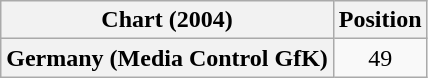<table class="wikitable plainrowheaders" style="text-align:center">
<tr>
<th>Chart (2004)</th>
<th>Position</th>
</tr>
<tr>
<th scope="row">Germany (Media Control GfK)</th>
<td>49</td>
</tr>
</table>
